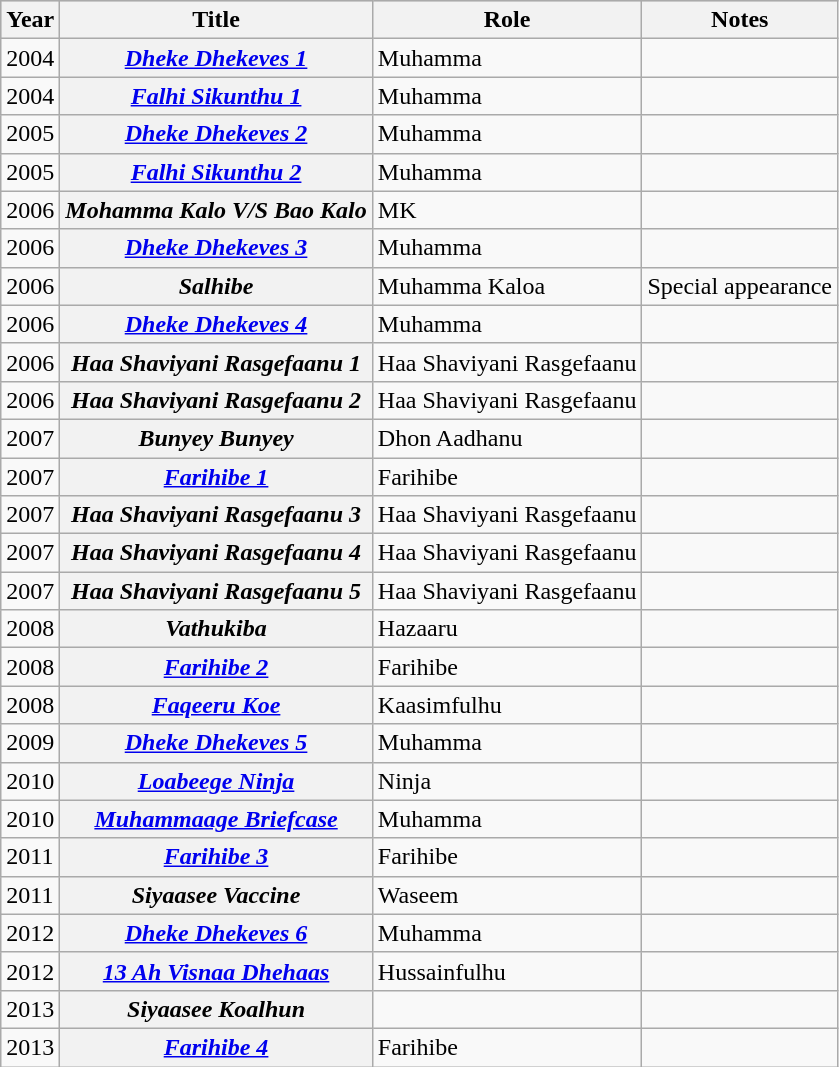<table class="wikitable sortable plainrowheaders">
<tr style="background:#ccc; text-align:center;">
<th scope="col">Year</th>
<th scope="col">Title</th>
<th scope="col">Role</th>
<th scope="col">Notes</th>
</tr>
<tr>
<td>2004</td>
<th scope="row"><em><a href='#'>Dheke Dhekeves 1</a></em></th>
<td>Muhamma</td>
<td></td>
</tr>
<tr>
<td>2004</td>
<th scope="row"><em><a href='#'>Falhi Sikunthu 1</a></em></th>
<td>Muhamma</td>
<td></td>
</tr>
<tr>
<td>2005</td>
<th scope="row"><em><a href='#'>Dheke Dhekeves 2</a></em></th>
<td>Muhamma</td>
<td></td>
</tr>
<tr>
<td>2005</td>
<th scope="row"><em><a href='#'>Falhi Sikunthu 2</a></em></th>
<td>Muhamma</td>
<td></td>
</tr>
<tr>
<td>2006</td>
<th scope="row"><em>Mohamma Kalo V/S Bao Kalo</em></th>
<td>MK</td>
<td></td>
</tr>
<tr>
<td>2006</td>
<th scope="row"><em><a href='#'>Dheke Dhekeves 3</a></em></th>
<td>Muhamma</td>
<td></td>
</tr>
<tr>
<td>2006</td>
<th scope="row"><em>Salhibe</em></th>
<td>Muhamma Kaloa</td>
<td>Special appearance</td>
</tr>
<tr>
<td>2006</td>
<th scope="row"><em><a href='#'>Dheke Dhekeves 4</a></em></th>
<td>Muhamma</td>
<td></td>
</tr>
<tr>
<td>2006</td>
<th scope="row"><em>Haa Shaviyani Rasgefaanu 1</em></th>
<td>Haa Shaviyani Rasgefaanu</td>
<td></td>
</tr>
<tr>
<td>2006</td>
<th scope="row"><em>Haa Shaviyani Rasgefaanu 2</em></th>
<td>Haa Shaviyani Rasgefaanu</td>
<td></td>
</tr>
<tr>
<td>2007</td>
<th scope="row"><em>Bunyey Bunyey</em></th>
<td>Dhon Aadhanu</td>
<td></td>
</tr>
<tr>
<td>2007</td>
<th scope="row"><em><a href='#'>Farihibe 1</a></em></th>
<td>Farihibe</td>
<td></td>
</tr>
<tr>
<td>2007</td>
<th scope="row"><em>Haa Shaviyani Rasgefaanu 3</em></th>
<td>Haa Shaviyani Rasgefaanu</td>
<td></td>
</tr>
<tr>
<td>2007</td>
<th scope="row"><em>Haa Shaviyani Rasgefaanu 4</em></th>
<td>Haa Shaviyani Rasgefaanu</td>
<td></td>
</tr>
<tr>
<td>2007</td>
<th scope="row"><em>Haa Shaviyani Rasgefaanu 5</em></th>
<td>Haa Shaviyani Rasgefaanu</td>
<td></td>
</tr>
<tr>
<td>2008</td>
<th scope="row"><em>Vathukiba</em></th>
<td>Hazaaru</td>
<td></td>
</tr>
<tr>
<td>2008</td>
<th scope="row"><em><a href='#'>Farihibe 2</a></em></th>
<td>Farihibe</td>
<td></td>
</tr>
<tr>
<td>2008</td>
<th scope="row"><em><a href='#'>Faqeeru Koe</a></em></th>
<td>Kaasimfulhu</td>
<td></td>
</tr>
<tr>
<td>2009</td>
<th scope="row"><a href='#'><em>Dheke Dhekeves 5</em></a></th>
<td>Muhamma</td>
<td></td>
</tr>
<tr>
<td>2010</td>
<th scope="row"><em><a href='#'>Loabeege Ninja</a></em></th>
<td>Ninja</td>
<td></td>
</tr>
<tr>
<td>2010</td>
<th scope="row"><em><a href='#'>Muhammaage Briefcase</a></em></th>
<td>Muhamma</td>
<td></td>
</tr>
<tr>
<td>2011</td>
<th scope="row"><em><a href='#'>Farihibe 3</a></em></th>
<td>Farihibe</td>
<td></td>
</tr>
<tr>
<td>2011</td>
<th scope="row"><em>Siyaasee Vaccine</em></th>
<td>Waseem</td>
<td></td>
</tr>
<tr>
<td>2012</td>
<th scope="row"><a href='#'><em>Dheke Dhekeves 6</em></a></th>
<td>Muhamma</td>
<td></td>
</tr>
<tr>
<td>2012</td>
<th scope="row"><em><a href='#'>13 Ah Visnaa Dhehaas</a></em></th>
<td>Hussainfulhu</td>
<td></td>
</tr>
<tr>
<td>2013</td>
<th scope="row"><em>Siyaasee Koalhun</em></th>
<td></td>
<td></td>
</tr>
<tr>
<td>2013</td>
<th scope="row"><em><a href='#'>Farihibe 4</a></em></th>
<td>Farihibe</td>
<td></td>
</tr>
</table>
